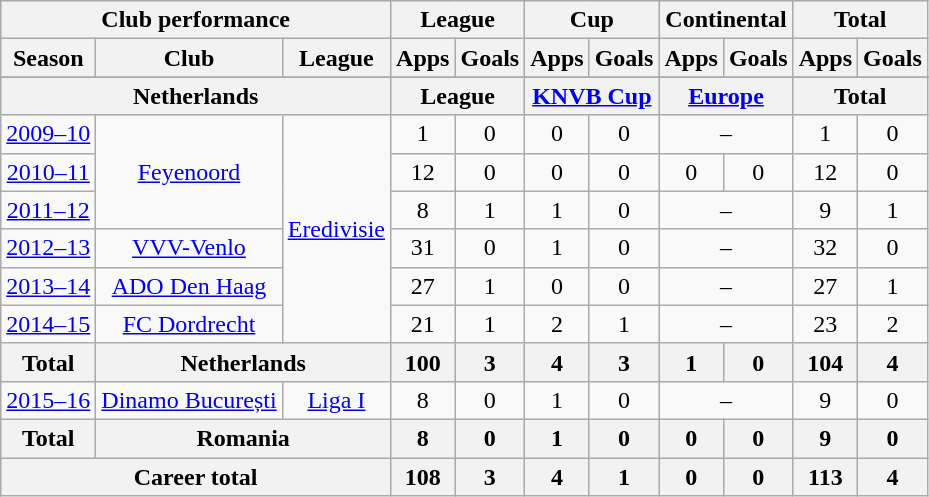<table class="wikitable" style="text-align:center">
<tr>
<th colspan=3>Club performance</th>
<th colspan=2>League</th>
<th colspan=2>Cup</th>
<th colspan=2>Continental</th>
<th colspan=2>Total</th>
</tr>
<tr>
<th>Season</th>
<th>Club</th>
<th>League</th>
<th>Apps</th>
<th>Goals</th>
<th>Apps</th>
<th>Goals</th>
<th>Apps</th>
<th>Goals</th>
<th>Apps</th>
<th>Goals</th>
</tr>
<tr>
</tr>
<tr>
<th colspan=3>Netherlands</th>
<th colspan=2>League</th>
<th colspan=2><a href='#'>KNVB Cup</a></th>
<th colspan=2><a href='#'>Europe</a></th>
<th colspan=2>Total</th>
</tr>
<tr>
<td><a href='#'>2009–10</a></td>
<td rowspan="3"><a href='#'>Feyenoord</a></td>
<td rowspan="6"><a href='#'>Eredivisie</a></td>
<td>1</td>
<td>0</td>
<td>0</td>
<td>0</td>
<td colspan="2">–</td>
<td>1</td>
<td>0</td>
</tr>
<tr>
<td><a href='#'>2010–11</a></td>
<td>12</td>
<td>0</td>
<td>0</td>
<td>0</td>
<td>0</td>
<td>0</td>
<td>12</td>
<td>0</td>
</tr>
<tr>
<td><a href='#'>2011–12</a></td>
<td>8</td>
<td>1</td>
<td>1</td>
<td>0</td>
<td colspan="2">–</td>
<td>9</td>
<td>1</td>
</tr>
<tr>
<td><a href='#'>2012–13</a></td>
<td rowspan="1"><a href='#'>VVV-Venlo</a></td>
<td>31</td>
<td>0</td>
<td>1</td>
<td>0</td>
<td colspan="2">–</td>
<td>32</td>
<td>0</td>
</tr>
<tr>
<td><a href='#'>2013–14</a></td>
<td rowspan="1"><a href='#'>ADO Den Haag</a></td>
<td>27</td>
<td>1</td>
<td>0</td>
<td>0</td>
<td colspan="2">–</td>
<td>27</td>
<td>1</td>
</tr>
<tr>
<td><a href='#'>2014–15</a></td>
<td rowspan="1"><a href='#'>FC Dordrecht</a></td>
<td>21</td>
<td>1</td>
<td>2</td>
<td>1</td>
<td colspan="2">–</td>
<td>23</td>
<td>2</td>
</tr>
<tr>
<th rowspan=1>Total</th>
<th colspan=2>Netherlands</th>
<th>100</th>
<th>3</th>
<th>4</th>
<th>3</th>
<th>1</th>
<th>0</th>
<th>104</th>
<th>4</th>
</tr>
<tr>
<td><a href='#'>2015–16</a></td>
<td rowspan="1"><a href='#'>Dinamo București</a></td>
<td><a href='#'>Liga I</a></td>
<td>8</td>
<td>0</td>
<td>1</td>
<td>0</td>
<td colspan="2">–</td>
<td>9</td>
<td>0</td>
</tr>
<tr>
<th rowspan=1>Total</th>
<th colspan=2>Romania</th>
<th>8</th>
<th>0</th>
<th>1</th>
<th>0</th>
<th>0</th>
<th>0</th>
<th>9</th>
<th>0</th>
</tr>
<tr>
<th colspan=3>Career total</th>
<th>108</th>
<th>3</th>
<th>4</th>
<th>1</th>
<th>0</th>
<th>0</th>
<th>113</th>
<th>4</th>
</tr>
</table>
